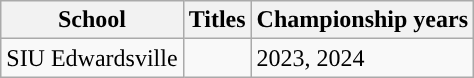<table class="wikitable">
<tr>
<th width=px>School</th>
<th width=px>Titles</th>
<th width=px>Championship years</th>
</tr>
<tr>
<td>SIU Edwardsville</td>
<td></td>
<td>2023, 2024</td>
</tr>
</table>
